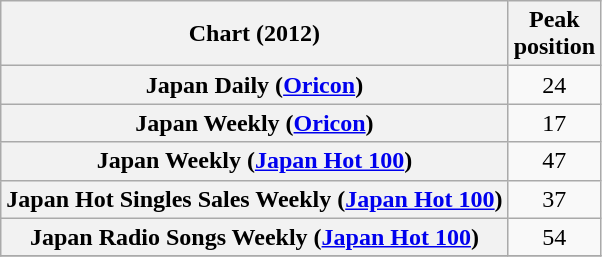<table class="wikitable sortable plainrowheaders">
<tr>
<th>Chart (2012)</th>
<th>Peak<br>position</th>
</tr>
<tr>
<th scope="row">Japan Daily (<a href='#'>Oricon</a>)</th>
<td align="center">24</td>
</tr>
<tr>
<th scope="row">Japan Weekly (<a href='#'>Oricon</a>)</th>
<td align="center">17</td>
</tr>
<tr>
<th scope="row">Japan Weekly (<a href='#'>Japan Hot 100</a>)</th>
<td align="center">47</td>
</tr>
<tr>
<th scope="row">Japan Hot Singles Sales Weekly (<a href='#'>Japan Hot 100</a>)</th>
<td align="center">37</td>
</tr>
<tr>
<th scope="row">Japan Radio Songs Weekly (<a href='#'>Japan Hot 100</a>)</th>
<td align="center">54</td>
</tr>
<tr>
</tr>
</table>
